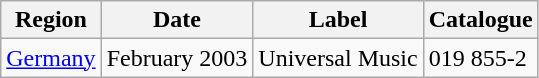<table class="wikitable">
<tr>
<th>Region</th>
<th>Date</th>
<th>Label</th>
<th>Catalogue</th>
</tr>
<tr>
<td><a href='#'>Germany</a></td>
<td>February 2003</td>
<td>Universal Music</td>
<td>019 855-2</td>
</tr>
</table>
